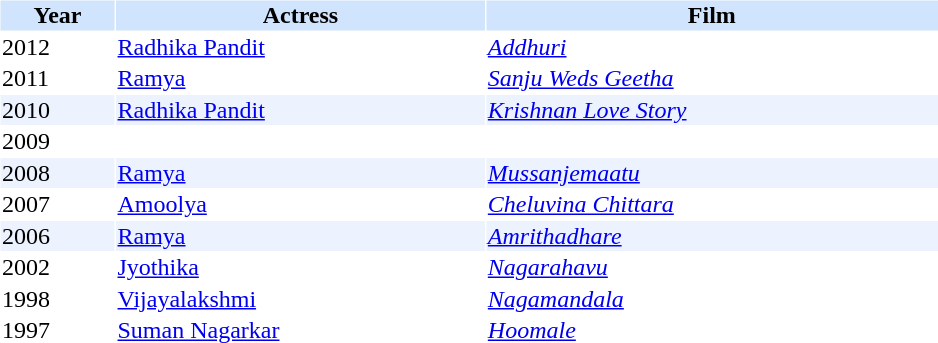<table cellspacing="1" cellpadding="1" border="0" width="50%">
<tr bgcolor="#d1e4fd">
<th>Year</th>
<th>Actress</th>
<th>Film</th>
</tr>
<tr>
<td>2012</td>
<td><a href='#'>Radhika Pandit</a></td>
<td><em><a href='#'>Addhuri</a></em></td>
</tr>
<tr>
<td>2011</td>
<td><a href='#'>Ramya</a></td>
<td><em><a href='#'>Sanju Weds Geetha</a></em></td>
</tr>
<tr bgcolor=#edf3fe>
<td>2010</td>
<td><a href='#'>Radhika Pandit</a></td>
<td><em><a href='#'>Krishnan Love Story</a></em></td>
</tr>
<tr>
<td>2009</td>
<td></td>
<td></td>
</tr>
<tr bgcolor=#edf3fe>
<td>2008</td>
<td><a href='#'>Ramya</a></td>
<td><em><a href='#'>Mussanjemaatu</a></em></td>
</tr>
<tr>
<td>2007</td>
<td><a href='#'>Amoolya</a></td>
<td><em><a href='#'>Cheluvina Chittara</a></em></td>
</tr>
<tr bgcolor=#edf3fe>
<td>2006</td>
<td><a href='#'>Ramya</a></td>
<td><em><a href='#'>Amrithadhare</a></em></td>
</tr>
<tr>
<td>2002</td>
<td><a href='#'>Jyothika</a></td>
<td><em><a href='#'>Nagarahavu</a></em></td>
</tr>
<tr>
<td>1998</td>
<td><a href='#'>Vijayalakshmi</a></td>
<td><em><a href='#'>Nagamandala</a></em><br></td>
<td></td>
</tr>
<tr>
<td>1997</td>
<td><a href='#'>Suman Nagarkar</a></td>
<td><em><a href='#'>Hoomale</a></em></td>
</tr>
</table>
